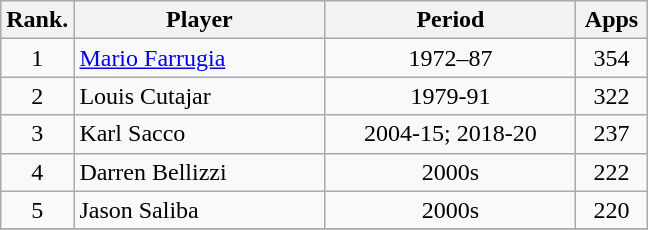<table class="wikitable sortable" style="text-align:center">
<tr>
<th style="width:40px;">Rank.</th>
<th style="width:160px;">Player</th>
<th style="width:160px;">Period</th>
<th style="width:40px;">Apps</th>
</tr>
<tr>
<td>1</td>
<td style="text-align:left;"> <a href='#'>Mario Farrugia</a></td>
<td>1972–87</td>
<td>354</td>
</tr>
<tr>
<td>2</td>
<td style="text-align:left;"> Louis Cutajar</td>
<td>1979-91</td>
<td>322</td>
</tr>
<tr>
<td>3</td>
<td style="text-align:left;"> Karl Sacco</td>
<td>2004-15; 2018-20</td>
<td>237</td>
</tr>
<tr>
<td>4</td>
<td style="text-align:left;"> Darren Bellizzi</td>
<td>2000s</td>
<td>222</td>
</tr>
<tr>
<td>5</td>
<td style="text-align:left;"> Jason Saliba</td>
<td>2000s</td>
<td>220</td>
</tr>
<tr>
</tr>
</table>
